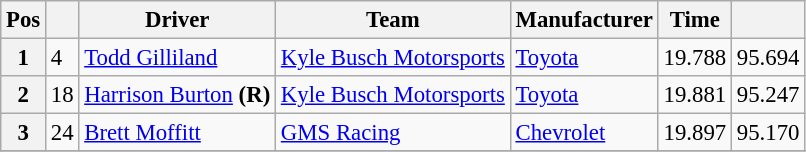<table class="wikitable" style="font-size:95%">
<tr>
<th>Pos</th>
<th></th>
<th>Driver</th>
<th>Team</th>
<th>Manufacturer</th>
<th>Time</th>
<th></th>
</tr>
<tr>
<th>1</th>
<td>4</td>
<td><a href='#'>Todd Gilliland</a></td>
<td><a href='#'>Kyle Busch Motorsports</a></td>
<td><a href='#'>Toyota</a></td>
<td>19.788</td>
<td>95.694</td>
</tr>
<tr>
<th>2</th>
<td>18</td>
<td><a href='#'>Harrison Burton</a> <strong>(R)</strong></td>
<td><a href='#'>Kyle Busch Motorsports</a></td>
<td><a href='#'>Toyota</a></td>
<td>19.881</td>
<td>95.247</td>
</tr>
<tr>
<th>3</th>
<td>24</td>
<td><a href='#'>Brett Moffitt</a></td>
<td><a href='#'>GMS Racing</a></td>
<td><a href='#'>Chevrolet</a></td>
<td>19.897</td>
<td>95.170</td>
</tr>
<tr>
</tr>
</table>
